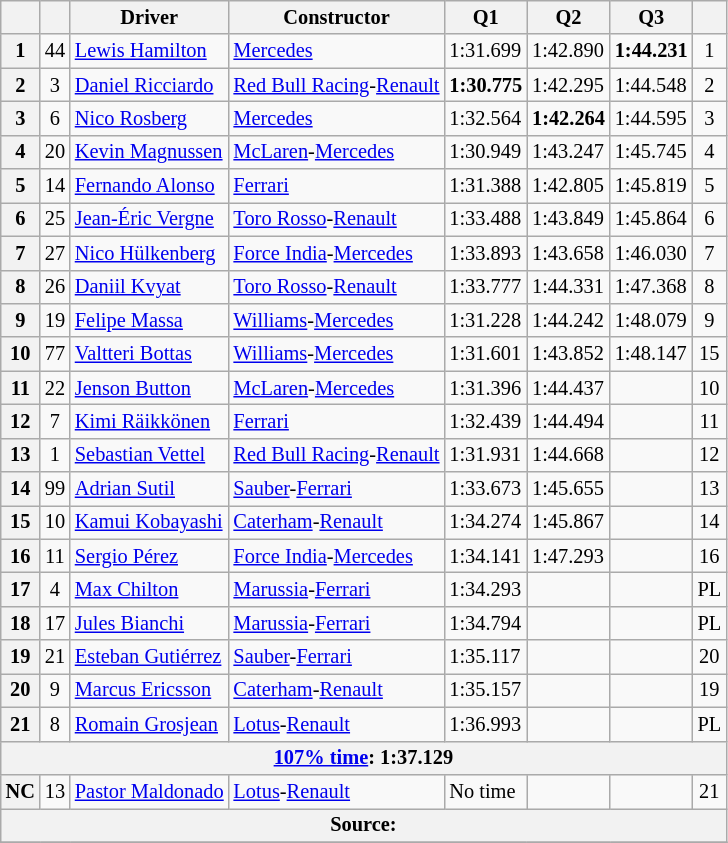<table class="wikitable sortable" style="font-size:85%">
<tr>
<th></th>
<th></th>
<th>Driver</th>
<th>Constructor</th>
<th>Q1</th>
<th>Q2</th>
<th>Q3</th>
<th></th>
</tr>
<tr>
<th>1</th>
<td align="center">44</td>
<td> <a href='#'>Lewis Hamilton</a></td>
<td><a href='#'>Mercedes</a></td>
<td>1:31.699</td>
<td>1:42.890</td>
<td><strong>1:44.231</strong></td>
<td align="center">1</td>
</tr>
<tr>
<th>2</th>
<td align="center">3</td>
<td> <a href='#'>Daniel Ricciardo</a></td>
<td><a href='#'>Red Bull Racing</a>-<a href='#'>Renault</a></td>
<td><strong>1:30.775</strong></td>
<td>1:42.295</td>
<td>1:44.548</td>
<td align="center">2</td>
</tr>
<tr>
<th>3</th>
<td align="center">6</td>
<td> <a href='#'>Nico Rosberg</a></td>
<td><a href='#'>Mercedes</a></td>
<td>1:32.564</td>
<td><strong>1:42.264</strong></td>
<td>1:44.595</td>
<td align="center">3</td>
</tr>
<tr>
<th>4</th>
<td align="center">20</td>
<td> <a href='#'>Kevin Magnussen</a></td>
<td><a href='#'>McLaren</a>-<a href='#'>Mercedes</a></td>
<td>1:30.949</td>
<td>1:43.247</td>
<td>1:45.745</td>
<td align="center">4</td>
</tr>
<tr>
<th>5</th>
<td align="center">14</td>
<td> <a href='#'>Fernando Alonso</a></td>
<td><a href='#'>Ferrari</a></td>
<td>1:31.388</td>
<td>1:42.805</td>
<td>1:45.819</td>
<td align="center">5</td>
</tr>
<tr>
<th>6</th>
<td align="center">25</td>
<td> <a href='#'>Jean-Éric Vergne</a></td>
<td><a href='#'>Toro Rosso</a>-<a href='#'>Renault</a></td>
<td>1:33.488</td>
<td>1:43.849</td>
<td>1:45.864</td>
<td align="center">6</td>
</tr>
<tr>
<th>7</th>
<td align="center">27</td>
<td> <a href='#'>Nico Hülkenberg</a></td>
<td><a href='#'>Force India</a>-<a href='#'>Mercedes</a></td>
<td>1:33.893</td>
<td>1:43.658</td>
<td>1:46.030</td>
<td align="center">7</td>
</tr>
<tr>
<th>8</th>
<td align="center">26</td>
<td> <a href='#'>Daniil Kvyat</a></td>
<td><a href='#'>Toro Rosso</a>-<a href='#'>Renault</a></td>
<td>1:33.777</td>
<td>1:44.331</td>
<td>1:47.368</td>
<td align="center">8</td>
</tr>
<tr>
<th>9</th>
<td align="center">19</td>
<td> <a href='#'>Felipe Massa</a></td>
<td><a href='#'>Williams</a>-<a href='#'>Mercedes</a></td>
<td>1:31.228</td>
<td>1:44.242</td>
<td>1:48.079</td>
<td align="center">9</td>
</tr>
<tr>
<th>10</th>
<td align="center">77</td>
<td> <a href='#'>Valtteri Bottas</a></td>
<td><a href='#'>Williams</a>-<a href='#'>Mercedes</a></td>
<td>1:31.601</td>
<td>1:43.852</td>
<td>1:48.147</td>
<td align="center">15</td>
</tr>
<tr>
<th>11</th>
<td align="center">22</td>
<td> <a href='#'>Jenson Button</a></td>
<td><a href='#'>McLaren</a>-<a href='#'>Mercedes</a></td>
<td>1:31.396</td>
<td>1:44.437</td>
<td></td>
<td align="center">10</td>
</tr>
<tr>
<th>12</th>
<td align="center">7</td>
<td> <a href='#'>Kimi Räikkönen</a></td>
<td><a href='#'>Ferrari</a></td>
<td>1:32.439</td>
<td>1:44.494</td>
<td></td>
<td align="center">11</td>
</tr>
<tr>
<th>13</th>
<td align="center">1</td>
<td> <a href='#'>Sebastian Vettel</a></td>
<td><a href='#'>Red Bull Racing</a>-<a href='#'>Renault</a></td>
<td>1:31.931</td>
<td>1:44.668</td>
<td></td>
<td align="center">12</td>
</tr>
<tr>
<th>14</th>
<td align="center">99</td>
<td> <a href='#'>Adrian Sutil</a></td>
<td><a href='#'>Sauber</a>-<a href='#'>Ferrari</a></td>
<td>1:33.673</td>
<td>1:45.655</td>
<td></td>
<td align="center">13</td>
</tr>
<tr>
<th>15</th>
<td align="center">10</td>
<td> <a href='#'>Kamui Kobayashi</a></td>
<td><a href='#'>Caterham</a>-<a href='#'>Renault</a></td>
<td>1:34.274</td>
<td>1:45.867</td>
<td></td>
<td align="center">14</td>
</tr>
<tr>
<th>16</th>
<td align="center">11</td>
<td> <a href='#'>Sergio Pérez</a></td>
<td><a href='#'>Force India</a>-<a href='#'>Mercedes</a></td>
<td>1:34.141</td>
<td>1:47.293</td>
<td></td>
<td align="center">16</td>
</tr>
<tr>
<th>17</th>
<td align="center">4</td>
<td> <a href='#'>Max Chilton</a></td>
<td><a href='#'>Marussia</a>-<a href='#'>Ferrari</a></td>
<td>1:34.293</td>
<td></td>
<td></td>
<td align="center">PL</td>
</tr>
<tr>
<th>18</th>
<td align="center">17</td>
<td> <a href='#'>Jules Bianchi</a></td>
<td><a href='#'>Marussia</a>-<a href='#'>Ferrari</a></td>
<td>1:34.794</td>
<td></td>
<td></td>
<td align="center">PL</td>
</tr>
<tr>
<th>19</th>
<td align="center">21</td>
<td> <a href='#'>Esteban Gutiérrez</a></td>
<td><a href='#'>Sauber</a>-<a href='#'>Ferrari</a></td>
<td>1:35.117</td>
<td></td>
<td></td>
<td align="center">20</td>
</tr>
<tr>
<th>20</th>
<td align="center">9</td>
<td> <a href='#'>Marcus Ericsson</a></td>
<td><a href='#'>Caterham</a>-<a href='#'>Renault</a></td>
<td>1:35.157</td>
<td></td>
<td></td>
<td align="center">19</td>
</tr>
<tr>
<th>21</th>
<td align="center">8</td>
<td> <a href='#'>Romain Grosjean</a></td>
<td><a href='#'>Lotus</a>-<a href='#'>Renault</a></td>
<td>1:36.993</td>
<td></td>
<td></td>
<td align="center">PL</td>
</tr>
<tr>
<th colspan=8><a href='#'>107% time</a>: 1:37.129</th>
</tr>
<tr>
<th>NC</th>
<td align="center">13</td>
<td> <a href='#'>Pastor Maldonado</a></td>
<td><a href='#'>Lotus</a>-<a href='#'>Renault</a></td>
<td>No time</td>
<td></td>
<td></td>
<td align="center">21</td>
</tr>
<tr>
<th colspan="8">Source:</th>
</tr>
<tr>
</tr>
</table>
